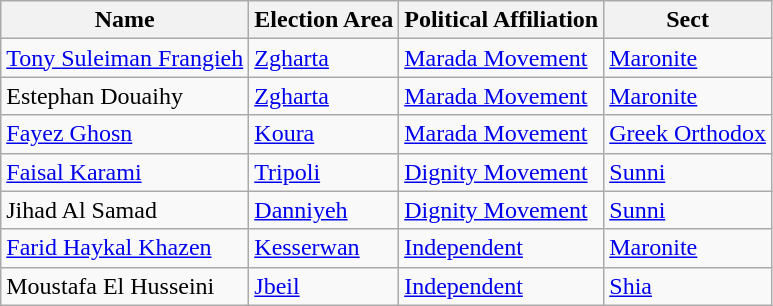<table class="wikitable sortable">
<tr>
<th>Name</th>
<th>Election Area</th>
<th>Political Affiliation</th>
<th>Sect</th>
</tr>
<tr>
<td><a href='#'>Tony Suleiman Frangieh</a></td>
<td><a href='#'>Zgharta</a></td>
<td> <a href='#'>Marada Movement</a></td>
<td><a href='#'>Maronite</a></td>
</tr>
<tr>
<td>Estephan Douaihy</td>
<td><a href='#'>Zgharta</a></td>
<td> <a href='#'>Marada Movement</a></td>
<td><a href='#'>Maronite</a></td>
</tr>
<tr>
<td><a href='#'>Fayez Ghosn</a></td>
<td><a href='#'>Koura</a></td>
<td> <a href='#'>Marada Movement</a></td>
<td><a href='#'>Greek Orthodox</a></td>
</tr>
<tr>
<td><a href='#'>Faisal Karami</a></td>
<td><a href='#'>Tripoli</a></td>
<td> <a href='#'>Dignity Movement</a></td>
<td><a href='#'>Sunni</a></td>
</tr>
<tr>
<td>Jihad Al Samad</td>
<td><a href='#'>Danniyeh</a></td>
<td> <a href='#'>Dignity Movement</a></td>
<td><a href='#'>Sunni</a></td>
</tr>
<tr>
<td><a href='#'>Farid Haykal Khazen</a></td>
<td><a href='#'>Kesserwan</a></td>
<td> <a href='#'>Independent</a></td>
<td><a href='#'>Maronite</a></td>
</tr>
<tr>
<td>Moustafa El Husseini</td>
<td><a href='#'>Jbeil</a></td>
<td> <a href='#'>Independent</a></td>
<td><a href='#'>Shia</a></td>
</tr>
</table>
